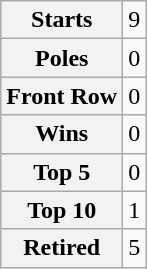<table class="wikitable" style="text-align:center">
<tr>
<th>Starts</th>
<td>9</td>
</tr>
<tr>
<th>Poles</th>
<td>0</td>
</tr>
<tr>
<th>Front Row</th>
<td>0</td>
</tr>
<tr>
<th>Wins</th>
<td>0</td>
</tr>
<tr>
<th>Top 5</th>
<td>0</td>
</tr>
<tr>
<th>Top 10</th>
<td>1</td>
</tr>
<tr>
<th>Retired</th>
<td>5</td>
</tr>
</table>
